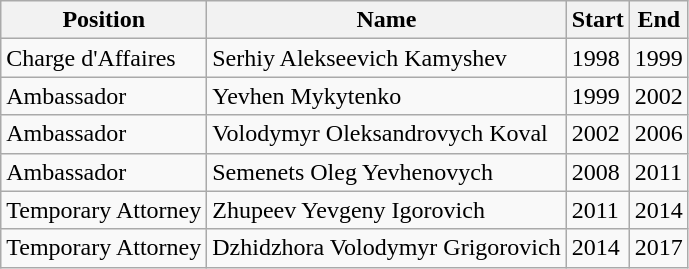<table class="wikitable">
<tr>
<th>Position</th>
<th>Name</th>
<th>Start</th>
<th>End</th>
</tr>
<tr>
<td>Charge d'Affaires</td>
<td>Serhiy Alekseevich Kamyshev</td>
<td>1998</td>
<td>1999</td>
</tr>
<tr>
<td>Ambassador</td>
<td>Yevhen Mykytenko</td>
<td>1999</td>
<td>2002</td>
</tr>
<tr>
<td>Ambassador</td>
<td>Volodymyr Oleksandrovych Koval</td>
<td>2002</td>
<td>2006</td>
</tr>
<tr>
<td>Ambassador</td>
<td>Semenets Oleg Yevhenovych</td>
<td>2008</td>
<td>2011</td>
</tr>
<tr>
<td>Temporary Attorney</td>
<td>Zhupeev Yevgeny Igorovich</td>
<td>2011</td>
<td>2014</td>
</tr>
<tr>
<td>Temporary Attorney</td>
<td>Dzhidzhora Volodymyr Grigorovich</td>
<td>2014</td>
<td>2017</td>
</tr>
</table>
